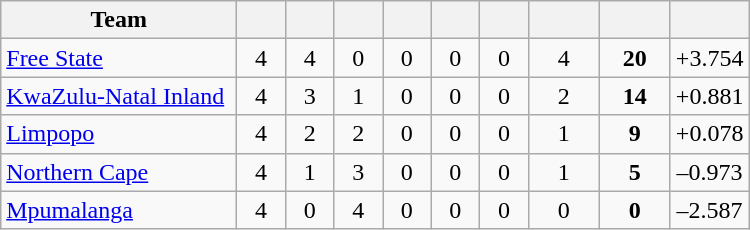<table class="wikitable" style="text-align:center">
<tr>
<th width="150">Team</th>
<th width="25"></th>
<th width="25"></th>
<th width="25"></th>
<th width="25"></th>
<th width="25"></th>
<th width="25"></th>
<th width="40"></th>
<th width="40"></th>
<th width="45"></th>
</tr>
<tr>
<td style="text-align:left"><a href='#'>Free State</a></td>
<td>4</td>
<td>4</td>
<td>0</td>
<td>0</td>
<td>0</td>
<td>0</td>
<td>4</td>
<td><strong>20</strong></td>
<td>+3.754</td>
</tr>
<tr>
<td style="text-align:left"><a href='#'>KwaZulu-Natal Inland</a></td>
<td>4</td>
<td>3</td>
<td>1</td>
<td>0</td>
<td>0</td>
<td>0</td>
<td>2</td>
<td><strong>14</strong></td>
<td>+0.881</td>
</tr>
<tr>
<td style="text-align:left"><a href='#'>Limpopo</a></td>
<td>4</td>
<td>2</td>
<td>2</td>
<td>0</td>
<td>0</td>
<td>0</td>
<td>1</td>
<td><strong>9</strong></td>
<td>+0.078</td>
</tr>
<tr>
<td style="text-align:left"><a href='#'>Northern Cape</a></td>
<td>4</td>
<td>1</td>
<td>3</td>
<td>0</td>
<td>0</td>
<td>0</td>
<td>1</td>
<td><strong>5</strong></td>
<td>–0.973</td>
</tr>
<tr>
<td style="text-align:left"><a href='#'>Mpumalanga</a></td>
<td>4</td>
<td>0</td>
<td>4</td>
<td>0</td>
<td>0</td>
<td>0</td>
<td>0</td>
<td><strong>0</strong></td>
<td>–2.587</td>
</tr>
</table>
